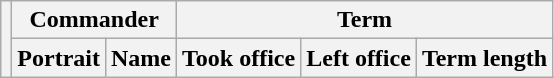<table class="wikitable sortable">
<tr>
<th rowspan=2></th>
<th colspan=2>Commander</th>
<th colspan=3>Term</th>
</tr>
<tr>
<th>Portrait</th>
<th>Name</th>
<th>Took office</th>
<th>Left office</th>
<th>Term length<br>








</th>
</tr>
</table>
